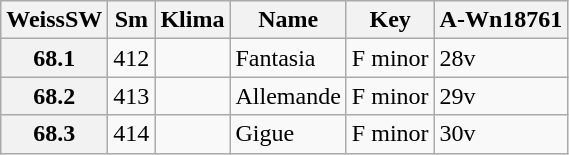<table border="1" class="wikitable sortable">
<tr>
<th data-sort-type="number">WeissSW</th>
<th>Sm</th>
<th>Klima</th>
<th class="unsortable">Name</th>
<th class="unsortable">Key</th>
<th>A-Wn18761</th>
</tr>
<tr>
<th data-sort-value="1">68.1</th>
<td>412</td>
<td></td>
<td>Fantasia</td>
<td>F minor</td>
<td>28v</td>
</tr>
<tr>
<th data-sort-value="2">68.2</th>
<td>413</td>
<td></td>
<td>Allemande</td>
<td>F minor</td>
<td>29v</td>
</tr>
<tr>
<th data-sort-value="3">68.3</th>
<td>414</td>
<td></td>
<td>Gigue</td>
<td>F minor</td>
<td>30v</td>
</tr>
</table>
